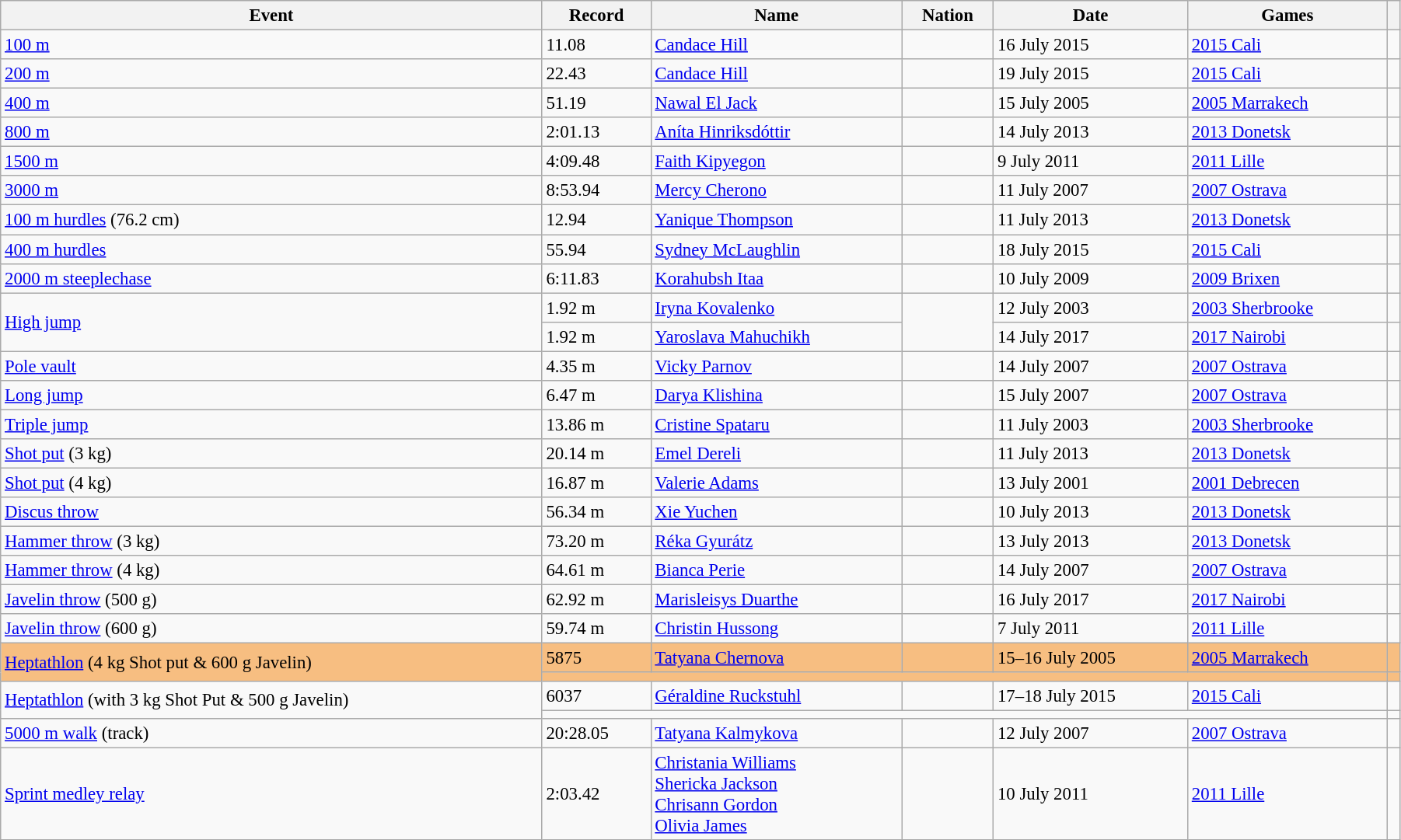<table class=wikitable style="width: 95%; font-size: 95%;">
<tr>
<th>Event</th>
<th>Record</th>
<th>Name</th>
<th>Nation</th>
<th>Date</th>
<th>Games</th>
<th></th>
</tr>
<tr>
<td><a href='#'>100 m</a></td>
<td>11.08 </td>
<td><a href='#'>Candace Hill</a></td>
<td></td>
<td>16 July 2015</td>
<td><a href='#'>2015 Cali</a></td>
<td></td>
</tr>
<tr>
<td><a href='#'>200 m</a></td>
<td>22.43 </td>
<td><a href='#'>Candace Hill</a></td>
<td></td>
<td>19 July 2015</td>
<td><a href='#'>2015 Cali</a></td>
<td></td>
</tr>
<tr>
<td><a href='#'>400 m</a></td>
<td>51.19</td>
<td><a href='#'>Nawal El Jack</a></td>
<td></td>
<td>15 July 2005</td>
<td><a href='#'>2005 Marrakech</a></td>
<td></td>
</tr>
<tr>
<td><a href='#'>800 m</a></td>
<td>2:01.13</td>
<td><a href='#'>Aníta Hinriksdóttir</a></td>
<td></td>
<td>14 July 2013</td>
<td><a href='#'>2013 Donetsk</a></td>
<td></td>
</tr>
<tr>
<td><a href='#'>1500 m</a></td>
<td>4:09.48</td>
<td><a href='#'>Faith Kipyegon</a></td>
<td></td>
<td>9 July 2011</td>
<td><a href='#'>2011 Lille</a></td>
<td></td>
</tr>
<tr>
<td><a href='#'>3000 m</a></td>
<td>8:53.94</td>
<td><a href='#'>Mercy Cherono</a></td>
<td></td>
<td>11 July 2007</td>
<td><a href='#'>2007 Ostrava</a></td>
<td></td>
</tr>
<tr>
<td><a href='#'>100 m hurdles</a> (76.2 cm)</td>
<td>12.94 </td>
<td><a href='#'>Yanique Thompson</a></td>
<td></td>
<td>11 July 2013</td>
<td><a href='#'>2013 Donetsk</a></td>
<td></td>
</tr>
<tr>
<td><a href='#'>400 m hurdles</a></td>
<td>55.94</td>
<td><a href='#'>Sydney McLaughlin</a></td>
<td></td>
<td>18 July 2015</td>
<td><a href='#'>2015 Cali</a></td>
<td></td>
</tr>
<tr>
<td><a href='#'>2000 m steeplechase</a></td>
<td>6:11.83</td>
<td><a href='#'>Korahubsh Itaa</a></td>
<td></td>
<td>10 July 2009</td>
<td><a href='#'>2009 Brixen</a></td>
<td></td>
</tr>
<tr>
<td rowspan=2><a href='#'>High jump</a></td>
<td>1.92 m</td>
<td><a href='#'>Iryna Kovalenko</a></td>
<td rowspan=2></td>
<td>12 July 2003</td>
<td><a href='#'>2003 Sherbrooke</a></td>
<td></td>
</tr>
<tr>
<td>1.92 m </td>
<td><a href='#'>Yaroslava Mahuchikh</a></td>
<td>14 July 2017</td>
<td><a href='#'>2017 Nairobi</a></td>
<td></td>
</tr>
<tr>
<td><a href='#'>Pole vault</a></td>
<td>4.35 m</td>
<td><a href='#'>Vicky Parnov</a></td>
<td></td>
<td>14 July 2007</td>
<td><a href='#'>2007 Ostrava</a></td>
<td></td>
</tr>
<tr>
<td><a href='#'>Long jump</a></td>
<td>6.47 m </td>
<td><a href='#'>Darya Klishina</a></td>
<td></td>
<td>15 July 2007</td>
<td><a href='#'>2007 Ostrava</a></td>
<td></td>
</tr>
<tr>
<td><a href='#'>Triple jump</a></td>
<td>13.86 m </td>
<td><a href='#'>Cristine Spataru</a></td>
<td></td>
<td>11 July 2003</td>
<td><a href='#'>2003 Sherbrooke</a></td>
<td></td>
</tr>
<tr>
<td><a href='#'>Shot put</a> (3 kg)</td>
<td>20.14 m</td>
<td><a href='#'>Emel Dereli</a></td>
<td></td>
<td>11 July 2013</td>
<td><a href='#'>2013 Donetsk</a></td>
<td></td>
</tr>
<tr>
<td><a href='#'>Shot put</a> (4 kg)</td>
<td>16.87 m</td>
<td><a href='#'>Valerie Adams</a></td>
<td></td>
<td>13 July 2001</td>
<td><a href='#'>2001 Debrecen</a></td>
<td></td>
</tr>
<tr>
<td><a href='#'>Discus throw</a></td>
<td>56.34 m</td>
<td><a href='#'>Xie Yuchen</a></td>
<td></td>
<td>10 July 2013</td>
<td><a href='#'>2013 Donetsk</a></td>
<td></td>
</tr>
<tr>
<td><a href='#'>Hammer throw</a> (3 kg)</td>
<td>73.20 m</td>
<td><a href='#'>Réka Gyurátz</a></td>
<td></td>
<td>13 July 2013</td>
<td><a href='#'>2013 Donetsk</a></td>
<td></td>
</tr>
<tr>
<td><a href='#'>Hammer throw</a> (4 kg)</td>
<td>64.61 m</td>
<td><a href='#'>Bianca Perie</a></td>
<td></td>
<td>14 July 2007</td>
<td><a href='#'>2007 Ostrava</a></td>
<td></td>
</tr>
<tr>
<td><a href='#'>Javelin throw</a> (500 g)</td>
<td>62.92 m </td>
<td><a href='#'>Marisleisys Duarthe</a></td>
<td></td>
<td>16 July 2017</td>
<td><a href='#'>2017 Nairobi</a></td>
<td></td>
</tr>
<tr>
<td><a href='#'>Javelin throw</a> (600 g)</td>
<td>59.74 m</td>
<td><a href='#'>Christin Hussong</a></td>
<td></td>
<td>7 July 2011</td>
<td><a href='#'>2011 Lille</a></td>
<td></td>
</tr>
<tr bgcolor=#F7BE81>
<td rowspan=2><a href='#'>Heptathlon</a> (4 kg Shot put & 600 g Javelin)</td>
<td>5875</td>
<td><a href='#'>Tatyana Chernova</a></td>
<td></td>
<td>15–16 July 2005</td>
<td><a href='#'>2005 Marrakech</a></td>
<td></td>
</tr>
<tr bgcolor=#F7BE81>
<td colspan=5></td>
<td></td>
</tr>
<tr>
<td rowspan=2><a href='#'>Heptathlon</a> (with 3 kg Shot Put & 500 g Javelin)</td>
<td>6037</td>
<td><a href='#'>Géraldine Ruckstuhl</a></td>
<td></td>
<td>17–18 July 2015</td>
<td><a href='#'>2015 Cali</a></td>
<td></td>
</tr>
<tr>
<td colspan=5></td>
<td></td>
</tr>
<tr>
<td><a href='#'>5000 m walk</a> (track)</td>
<td>20:28.05</td>
<td><a href='#'>Tatyana Kalmykova</a></td>
<td></td>
<td>12 July 2007</td>
<td><a href='#'>2007 Ostrava</a></td>
<td></td>
</tr>
<tr>
<td><a href='#'>Sprint medley relay</a></td>
<td>2:03.42</td>
<td><a href='#'>Christania Williams</a><br><a href='#'>Shericka Jackson</a><br><a href='#'>Chrisann Gordon</a><br><a href='#'>Olivia James</a></td>
<td></td>
<td>10 July 2011</td>
<td><a href='#'>2011 Lille</a></td>
<td></td>
</tr>
</table>
